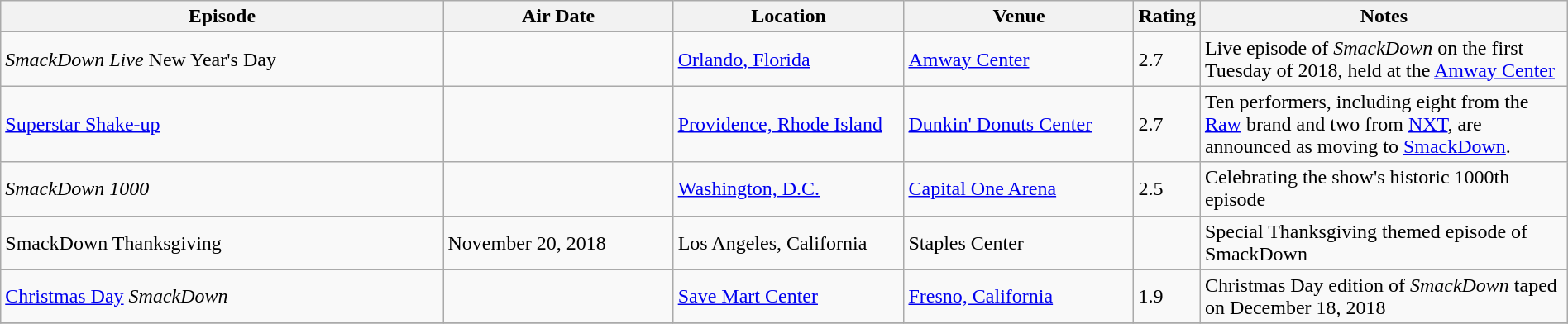<table class="wikitable plainrowheaders sortable" style="width:100%;">
<tr>
<th style="width:29%;">Episode</th>
<th style="width:15%;">Air Date</th>
<th style="width:15%;">Location</th>
<th style="width:15%;">Venue</th>
<th style="width:2%;">Rating</th>
<th style="width:99%;">Notes</th>
</tr>
<tr>
<td><em>SmackDown Live</em> New Year's Day</td>
<td></td>
<td><a href='#'>Orlando, Florida</a></td>
<td><a href='#'>Amway Center</a></td>
<td>2.7</td>
<td>Live episode of <em>SmackDown</em> on the first Tuesday of 2018, held at the <a href='#'>Amway Center</a></td>
</tr>
<tr>
<td><a href='#'>Superstar Shake-up</a></td>
<td></td>
<td><a href='#'>Providence, Rhode Island</a></td>
<td><a href='#'>Dunkin' Donuts Center</a></td>
<td>2.7</td>
<td>Ten performers, including eight from the <a href='#'>Raw</a> brand and two from <a href='#'>NXT</a>, are announced as moving to <a href='#'>SmackDown</a>.</td>
</tr>
<tr>
<td><em>SmackDown 1000</em></td>
<td></td>
<td><a href='#'>Washington, D.C.</a></td>
<td><a href='#'>Capital One Arena</a></td>
<td>2.5</td>
<td>Celebrating the show's historic 1000th episode</td>
</tr>
<tr>
<td>SmackDown Thanksgiving</td>
<td>November 20, 2018</td>
<td>Los Angeles, California</td>
<td>Staples Center</td>
<td></td>
<td>Special Thanksgiving themed episode of SmackDown</td>
</tr>
<tr>
<td><a href='#'>Christmas Day</a> <em>SmackDown</em></td>
<td></td>
<td><a href='#'>Save Mart Center</a></td>
<td><a href='#'>Fresno, California</a></td>
<td>1.9</td>
<td>Christmas Day edition of <em>SmackDown</em> taped on December 18, 2018</td>
</tr>
<tr>
</tr>
</table>
